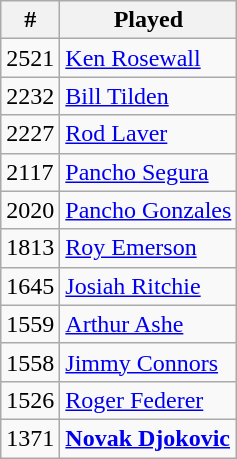<table class=wikitable style="display:inline-table;">
<tr>
<th>#</th>
<th>Played</th>
</tr>
<tr>
<td>2521</td>
<td> <a href='#'>Ken Rosewall</a></td>
</tr>
<tr>
<td>2232</td>
<td> <a href='#'>Bill Tilden</a></td>
</tr>
<tr>
<td>2227</td>
<td> <a href='#'>Rod Laver</a></td>
</tr>
<tr>
<td>2117</td>
<td> <a href='#'>Pancho Segura</a></td>
</tr>
<tr>
<td>2020</td>
<td> <a href='#'>Pancho Gonzales</a></td>
</tr>
<tr>
<td>1813</td>
<td> <a href='#'>Roy Emerson</a></td>
</tr>
<tr>
<td>1645</td>
<td> <a href='#'>Josiah Ritchie</a></td>
</tr>
<tr>
<td>1559</td>
<td> <a href='#'>Arthur Ashe</a></td>
</tr>
<tr>
<td>1558</td>
<td> <a href='#'>Jimmy Connors</a></td>
</tr>
<tr>
<td>1526</td>
<td> <a href='#'>Roger Federer</a></td>
</tr>
<tr>
<td>1371</td>
<td> <strong><a href='#'>Novak Djokovic</a></strong></td>
</tr>
</table>
